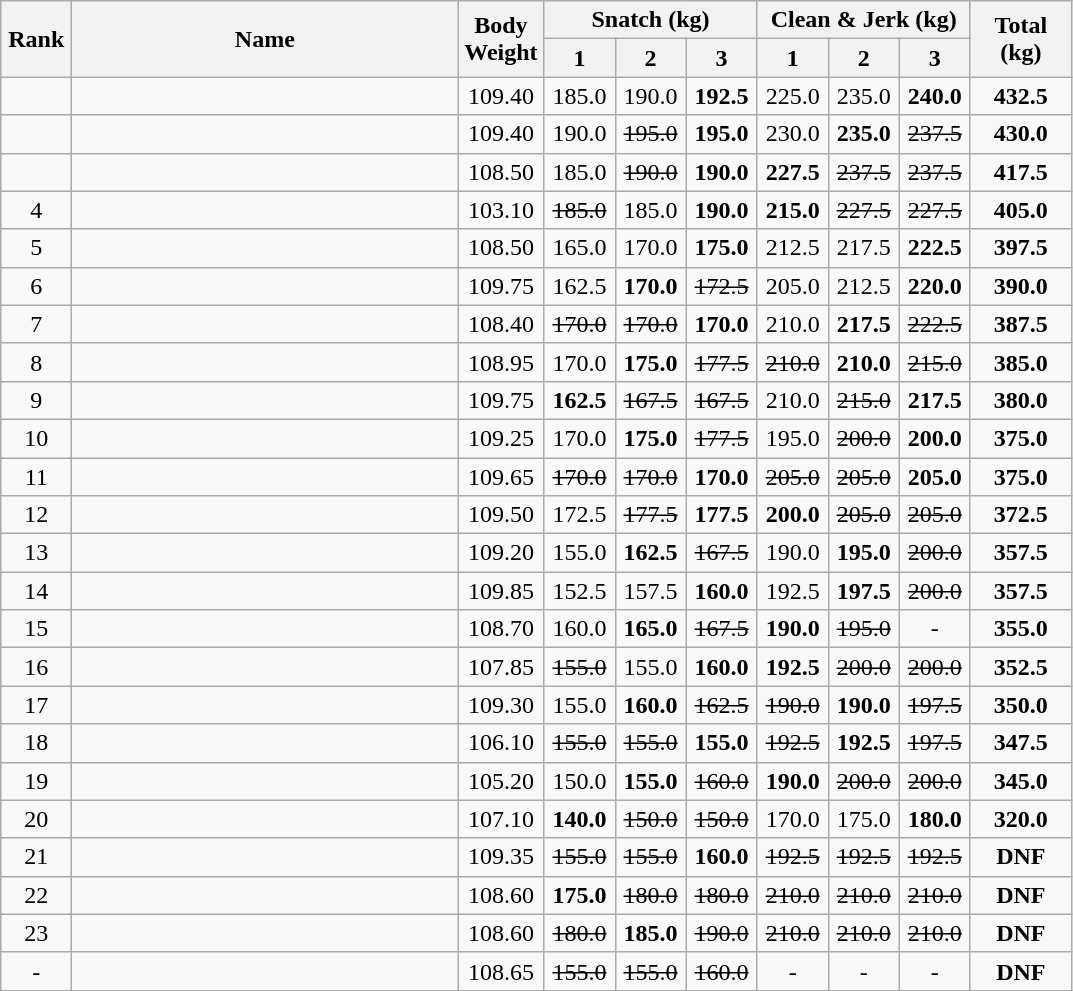<table class="wikitable" style=" text-align:center; width="90%">
<tr>
<th rowspan=2 width=40>Rank</th>
<th rowspan=2 width=250>Name</th>
<th rowspan=2 width=50>Body Weight</th>
<th colspan=3>Snatch (kg)</th>
<th colspan=3>Clean & Jerk (kg)</th>
<th rowspan=2 width=60>Total (kg)</th>
</tr>
<tr>
<th width=40>1</th>
<th width=40>2</th>
<th width=40>3</th>
<th width=40>1</th>
<th width=40>2</th>
<th width=40>3</th>
</tr>
<tr>
<td></td>
<td align=left></td>
<td>109.40</td>
<td>185.0</td>
<td>190.0</td>
<td><strong>192.5</strong></td>
<td>225.0</td>
<td>235.0</td>
<td><strong>240.0</strong></td>
<td><strong>432.5</strong></td>
</tr>
<tr>
<td></td>
<td align=left></td>
<td>109.40</td>
<td>190.0</td>
<td><s>195.0</s></td>
<td><strong>195.0</strong></td>
<td>230.0</td>
<td><strong>235.0</strong></td>
<td><s>237.5</s></td>
<td><strong>430.0</strong></td>
</tr>
<tr>
<td></td>
<td align=left></td>
<td>108.50</td>
<td>185.0</td>
<td><s>190.0</s></td>
<td><strong>190.0</strong></td>
<td><strong>227.5</strong></td>
<td><s>237.5</s></td>
<td><s>237.5</s></td>
<td><strong>417.5</strong></td>
</tr>
<tr>
<td>4</td>
<td align=left></td>
<td>103.10</td>
<td><s>185.0</s></td>
<td>185.0</td>
<td><strong>190.0</strong></td>
<td><strong>215.0</strong></td>
<td><s>227.5</s></td>
<td><s>227.5</s></td>
<td><strong>405.0</strong></td>
</tr>
<tr>
<td>5</td>
<td align=left></td>
<td>108.50</td>
<td>165.0</td>
<td>170.0</td>
<td><strong>175.0</strong></td>
<td>212.5</td>
<td>217.5</td>
<td><strong>222.5</strong></td>
<td><strong>397.5</strong></td>
</tr>
<tr>
<td>6</td>
<td align=left></td>
<td>109.75</td>
<td>162.5</td>
<td><strong>170.0</strong></td>
<td><s>172.5</s></td>
<td>205.0</td>
<td>212.5</td>
<td><strong>220.0</strong></td>
<td><strong>390.0</strong></td>
</tr>
<tr>
<td>7</td>
<td align=left></td>
<td>108.40</td>
<td><s>170.0</s></td>
<td><s>170.0</s></td>
<td><strong>170.0</strong></td>
<td>210.0</td>
<td><strong>217.5</strong></td>
<td><s>222.5</s></td>
<td><strong>387.5</strong></td>
</tr>
<tr>
<td>8</td>
<td align=left></td>
<td>108.95</td>
<td>170.0</td>
<td><strong>175.0</strong></td>
<td><s>177.5</s></td>
<td><s>210.0</s></td>
<td><strong>210.0</strong></td>
<td><s>215.0</s></td>
<td><strong>385.0</strong></td>
</tr>
<tr>
<td>9</td>
<td align=left></td>
<td>109.75</td>
<td><strong>162.5</strong></td>
<td><s>167.5</s></td>
<td><s>167.5</s></td>
<td>210.0</td>
<td><s>215.0</s></td>
<td><strong>217.5</strong></td>
<td><strong>380.0</strong></td>
</tr>
<tr>
<td>10</td>
<td align=left></td>
<td>109.25</td>
<td>170.0</td>
<td><strong>175.0</strong></td>
<td><s>177.5</s></td>
<td>195.0</td>
<td><s>200.0</s></td>
<td><strong>200.0</strong></td>
<td><strong>375.0</strong></td>
</tr>
<tr>
<td>11</td>
<td align=left></td>
<td>109.65</td>
<td><s>170.0</s></td>
<td><s>170.0</s></td>
<td><strong>170.0</strong></td>
<td><s>205.0</s></td>
<td><s>205.0</s></td>
<td><strong>205.0</strong></td>
<td><strong>375.0</strong></td>
</tr>
<tr>
<td>12</td>
<td align=left></td>
<td>109.50</td>
<td>172.5</td>
<td><s>177.5</s></td>
<td><strong>177.5</strong></td>
<td><strong>200.0</strong></td>
<td><s>205.0</s></td>
<td><s>205.0</s></td>
<td><strong>372.5</strong></td>
</tr>
<tr>
<td>13</td>
<td align=left></td>
<td>109.20</td>
<td>155.0</td>
<td><strong>162.5</strong></td>
<td><s>167.5</s></td>
<td>190.0</td>
<td><strong>195.0</strong></td>
<td><s>200.0</s></td>
<td><strong>357.5</strong></td>
</tr>
<tr>
<td>14</td>
<td align=left></td>
<td>109.85</td>
<td>152.5</td>
<td>157.5</td>
<td><strong>160.0</strong></td>
<td>192.5</td>
<td><strong>197.5</strong></td>
<td><s>200.0</s></td>
<td><strong>357.5</strong></td>
</tr>
<tr>
<td>15</td>
<td align=left></td>
<td>108.70</td>
<td>160.0</td>
<td><strong>165.0</strong></td>
<td><s>167.5</s></td>
<td><strong>190.0</strong></td>
<td><s>195.0</s></td>
<td>-</td>
<td><strong>355.0</strong></td>
</tr>
<tr>
<td>16</td>
<td align=left></td>
<td>107.85</td>
<td><s>155.0</s></td>
<td>155.0</td>
<td><strong>160.0</strong></td>
<td><strong>192.5</strong></td>
<td><s>200.0</s></td>
<td><s>200.0</s></td>
<td><strong>352.5</strong></td>
</tr>
<tr>
<td>17</td>
<td align=left></td>
<td>109.30</td>
<td>155.0</td>
<td><strong>160.0</strong></td>
<td><s>162.5</s></td>
<td><s>190.0</s></td>
<td><strong>190.0</strong></td>
<td><s>197.5</s></td>
<td><strong>350.0</strong></td>
</tr>
<tr>
<td>18</td>
<td align=left></td>
<td>106.10</td>
<td><s>155.0</s></td>
<td><s>155.0</s></td>
<td><strong>155.0</strong></td>
<td><s>192.5</s></td>
<td><strong>192.5</strong></td>
<td><s>197.5</s></td>
<td><strong>347.5</strong></td>
</tr>
<tr>
<td>19</td>
<td align=left></td>
<td>105.20</td>
<td>150.0</td>
<td><strong>155.0</strong></td>
<td><s>160.0</s></td>
<td><strong>190.0</strong></td>
<td><s>200.0</s></td>
<td><s>200.0</s></td>
<td><strong>345.0</strong></td>
</tr>
<tr>
<td>20</td>
<td align=left></td>
<td>107.10</td>
<td><strong>140.0</strong></td>
<td><s>150.0</s></td>
<td><s>150.0</s></td>
<td>170.0</td>
<td>175.0</td>
<td><strong>180.0</strong></td>
<td><strong>320.0</strong></td>
</tr>
<tr>
<td>21</td>
<td align=left></td>
<td>109.35</td>
<td><s>155.0</s></td>
<td><s>155.0</s></td>
<td><strong>160.0</strong></td>
<td><s>192.5</s></td>
<td><s>192.5</s></td>
<td><s>192.5</s></td>
<td><strong>DNF</strong></td>
</tr>
<tr>
<td>22</td>
<td align=left></td>
<td>108.60</td>
<td><strong>175.0</strong></td>
<td><s>180.0</s></td>
<td><s>180.0</s></td>
<td><s>210.0</s></td>
<td><s>210.0</s></td>
<td><s>210.0</s></td>
<td><strong>DNF</strong></td>
</tr>
<tr>
<td>23</td>
<td align=left></td>
<td>108.60</td>
<td><s>180.0</s></td>
<td><strong>185.0</strong></td>
<td><s>190.0</s></td>
<td><s>210.0</s></td>
<td><s>210.0</s></td>
<td><s>210.0</s></td>
<td><strong>DNF</strong></td>
</tr>
<tr>
<td>-</td>
<td align=left></td>
<td>108.65</td>
<td><s>155.0</s></td>
<td><s>155.0</s></td>
<td><s>160.0</s></td>
<td>-</td>
<td>-</td>
<td>-</td>
<td><strong>DNF</strong></td>
</tr>
</table>
